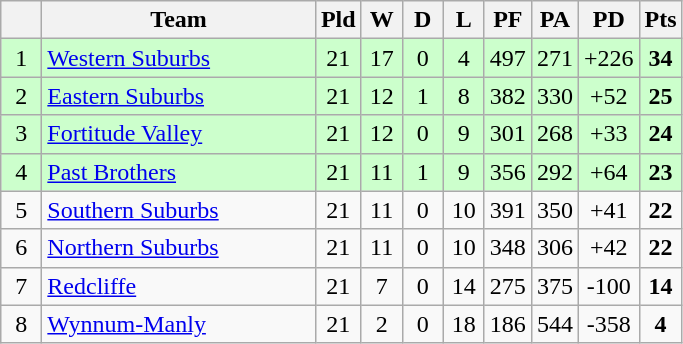<table class="wikitable" style="text-align:center;">
<tr>
<th width="20"></th>
<th width="175">Team</th>
<th width="20">Pld</th>
<th width="20">W</th>
<th width="20">D</th>
<th width="20">L</th>
<th width="20">PF</th>
<th width="20">PA</th>
<th width="20">PD</th>
<th width="20">Pts</th>
</tr>
<tr style="background: #ccffcc;">
<td>1</td>
<td style="text-align:left;"> <a href='#'>Western Suburbs</a></td>
<td>21</td>
<td>17</td>
<td>0</td>
<td>4</td>
<td>497</td>
<td>271</td>
<td>+226</td>
<td><strong>34</strong></td>
</tr>
<tr style="background: #ccffcc;">
<td>2</td>
<td style="text-align:left;"> <a href='#'>Eastern Suburbs</a></td>
<td>21</td>
<td>12</td>
<td>1</td>
<td>8</td>
<td>382</td>
<td>330</td>
<td>+52</td>
<td><strong>25</strong></td>
</tr>
<tr style="background: #ccffcc;">
<td>3</td>
<td style="text-align:left;"> <a href='#'>Fortitude Valley</a></td>
<td>21</td>
<td>12</td>
<td>0</td>
<td>9</td>
<td>301</td>
<td>268</td>
<td>+33</td>
<td><strong>24</strong></td>
</tr>
<tr style="background: #ccffcc;">
<td>4</td>
<td style="text-align:left;"> <a href='#'>Past Brothers</a></td>
<td>21</td>
<td>11</td>
<td>1</td>
<td>9</td>
<td>356</td>
<td>292</td>
<td>+64</td>
<td><strong>23</strong></td>
</tr>
<tr>
<td>5</td>
<td style="text-align:left;"> <a href='#'>Southern Suburbs</a></td>
<td>21</td>
<td>11</td>
<td>0</td>
<td>10</td>
<td>391</td>
<td>350</td>
<td>+41</td>
<td><strong>22</strong></td>
</tr>
<tr>
<td>6</td>
<td style="text-align:left;"> <a href='#'>Northern Suburbs</a></td>
<td>21</td>
<td>11</td>
<td>0</td>
<td>10</td>
<td>348</td>
<td>306</td>
<td>+42</td>
<td><strong>22</strong></td>
</tr>
<tr>
<td>7</td>
<td style="text-align:left;"> <a href='#'>Redcliffe</a></td>
<td>21</td>
<td>7</td>
<td>0</td>
<td>14</td>
<td>275</td>
<td>375</td>
<td>-100</td>
<td><strong>14</strong></td>
</tr>
<tr>
<td>8</td>
<td style="text-align:left;"> <a href='#'>Wynnum-Manly</a></td>
<td>21</td>
<td>2</td>
<td>0</td>
<td>18</td>
<td>186</td>
<td>544</td>
<td>-358</td>
<td><strong>4</strong></td>
</tr>
</table>
